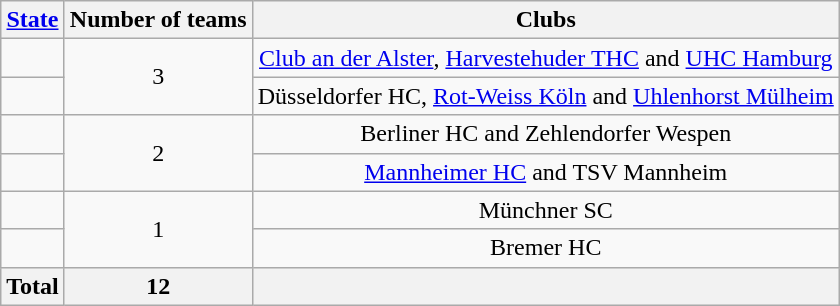<table class="wikitable">
<tr>
<th><a href='#'>State</a></th>
<th>Number of teams</th>
<th>Clubs</th>
</tr>
<tr>
<td></td>
<td align=center rowspan=2>3</td>
<td align=center><a href='#'>Club an der Alster</a>, <a href='#'>Harvestehuder THC</a> and <a href='#'>UHC Hamburg</a></td>
</tr>
<tr>
<td></td>
<td align=center>Düsseldorfer HC, <a href='#'>Rot-Weiss Köln</a> and <a href='#'>Uhlenhorst Mülheim</a></td>
</tr>
<tr>
<td></td>
<td align=center rowspan=2>2</td>
<td align=center>Berliner HC and Zehlendorfer Wespen</td>
</tr>
<tr>
<td></td>
<td align=center><a href='#'>Mannheimer HC</a> and TSV Mannheim</td>
</tr>
<tr>
<td></td>
<td align=center rowspan=2>1</td>
<td align=center>Münchner SC</td>
</tr>
<tr>
<td></td>
<td align=center>Bremer HC</td>
</tr>
<tr>
<th>Total</th>
<th>12</th>
<th></th>
</tr>
</table>
